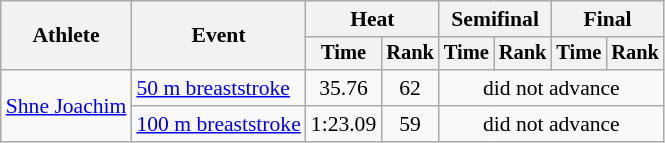<table class=wikitable style="font-size:90%">
<tr>
<th rowspan="2">Athlete</th>
<th rowspan="2">Event</th>
<th colspan="2">Heat</th>
<th colspan="2">Semifinal</th>
<th colspan="2">Final</th>
</tr>
<tr style="font-size:95%">
<th>Time</th>
<th>Rank</th>
<th>Time</th>
<th>Rank</th>
<th>Time</th>
<th>Rank</th>
</tr>
<tr align=center>
<td align=left rowspan=2><a href='#'>Shne Joachim</a></td>
<td align=left><a href='#'>50 m breaststroke</a></td>
<td>35.76</td>
<td>62</td>
<td colspan=4>did not advance</td>
</tr>
<tr align=center>
<td align=left><a href='#'>100 m breaststroke</a></td>
<td>1:23.09</td>
<td>59</td>
<td colspan=4>did not advance</td>
</tr>
</table>
